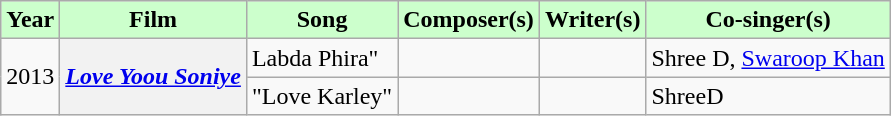<table class="wikitable sortable">
<tr>
<th style="background:#cfc; text-align:center;"><strong>Year</strong></th>
<th style="background:#cfc; text-align:center;"><strong>Film</strong></th>
<th style="background:#cfc; text-align:center;"><strong>Song</strong></th>
<th style="background:#cfc; text-align:center;"><strong>Composer(s)</strong></th>
<th style="background:#cfc; text-align:center;"><strong>Writer(s)</strong></th>
<th style="background:#cfc; text-align:center;"><strong>Co-singer(s)</strong></th>
</tr>
<tr>
<td rowspan="2">2013</td>
<th Rowspan="2"><em><a href='#'>Love Yoou Soniye</a></em></th>
<td>Labda Phira"</td>
<td></td>
<td></td>
<td>Shree D, <a href='#'>Swaroop Khan</a></td>
</tr>
<tr>
<td>"Love Karley"</td>
<td></td>
<td></td>
<td>ShreeD</td>
</tr>
</table>
